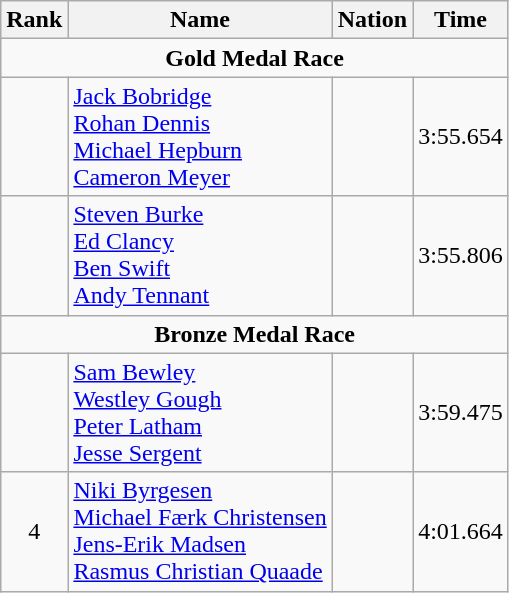<table class="wikitable" style="text-align:center">
<tr>
<th>Rank</th>
<th>Name</th>
<th>Nation</th>
<th>Time</th>
</tr>
<tr>
<td colspan=4><strong>Gold Medal Race</strong></td>
</tr>
<tr>
<td></td>
<td align=left><a href='#'>Jack Bobridge</a><br><a href='#'>Rohan Dennis</a><br><a href='#'>Michael Hepburn</a> <br><a href='#'>Cameron Meyer</a></td>
<td align=left></td>
<td>3:55.654</td>
</tr>
<tr>
<td></td>
<td align=left><a href='#'>Steven Burke</a><br><a href='#'>Ed Clancy</a><br> <a href='#'>Ben Swift</a><br><a href='#'>Andy Tennant</a></td>
<td align=left></td>
<td>3:55.806</td>
</tr>
<tr>
<td colspan=4><strong>Bronze Medal Race</strong></td>
</tr>
<tr>
<td></td>
<td align=left><a href='#'>Sam Bewley</a><br><a href='#'>Westley Gough</a><br><a href='#'>Peter Latham</a><br><a href='#'>Jesse Sergent</a></td>
<td align=left></td>
<td>3:59.475</td>
</tr>
<tr>
<td>4</td>
<td align=left><a href='#'>Niki Byrgesen</a><br><a href='#'>Michael Færk Christensen</a><br><a href='#'>Jens-Erik Madsen</a> <br><a href='#'>Rasmus Christian Quaade</a></td>
<td align=left></td>
<td>4:01.664</td>
</tr>
</table>
